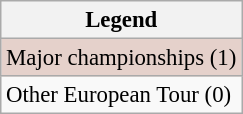<table class="wikitable" style="font-size:95%;">
<tr>
<th>Legend</th>
</tr>
<tr style="background:#e5d1cb;">
<td>Major championships (1)</td>
</tr>
<tr>
<td>Other European Tour (0)</td>
</tr>
</table>
